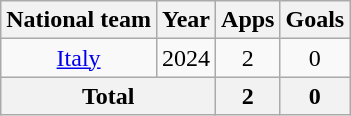<table class=wikitable style=text-align:center>
<tr>
<th>National team</th>
<th>Year</th>
<th>Apps</th>
<th>Goals</th>
</tr>
<tr>
<td><a href='#'>Italy</a></td>
<td>2024</td>
<td>2</td>
<td>0</td>
</tr>
<tr>
<th colspan="2">Total</th>
<th>2</th>
<th>0</th>
</tr>
</table>
